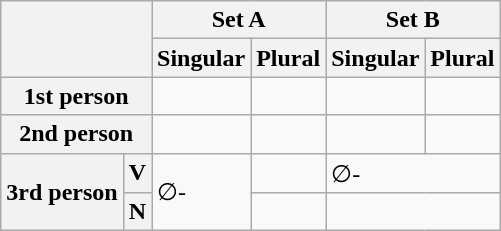<table class="wikitable">
<tr>
<th rowspan="2" colspan="2"></th>
<th colspan="2">Set A</th>
<th colspan="2">Set B</th>
</tr>
<tr>
<th>Singular</th>
<th>Plural</th>
<th>Singular</th>
<th>Plural</th>
</tr>
<tr>
<th colspan="2">1st person</th>
<td></td>
<td></td>
<td></td>
<td></td>
</tr>
<tr>
<th colspan="2">2nd person</th>
<td></td>
<td></td>
<td></td>
<td></td>
</tr>
<tr>
<th rowspan="2">3rd person</th>
<th>V</th>
<td rowspan="2">∅-</td>
<td></td>
<td colspan="2">∅-</td>
</tr>
<tr>
<th>N</th>
<td></td>
<td colspan="2"></td>
</tr>
</table>
